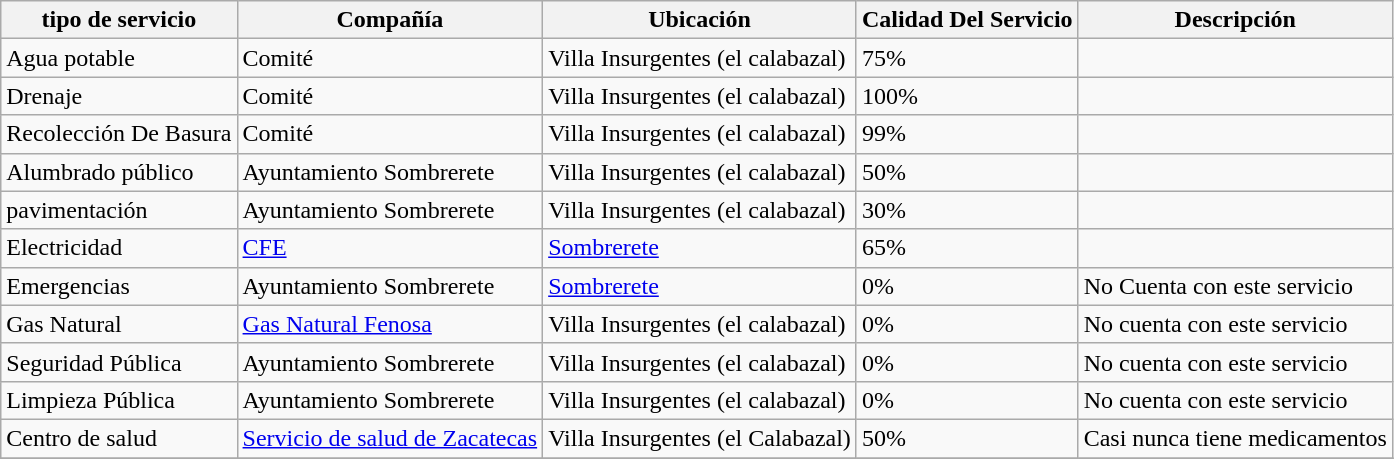<table class="sortable wikitable">
<tr>
<th>tipo de servicio</th>
<th>Compañía</th>
<th>Ubicación</th>
<th>Calidad Del Servicio</th>
<th>Descripción</th>
</tr>
<tr>
<td>Agua potable</td>
<td>Comité</td>
<td>Villa Insurgentes (el calabazal)</td>
<td>75%</td>
<td></td>
</tr>
<tr>
<td>Drenaje</td>
<td>Comité</td>
<td>Villa Insurgentes (el calabazal)</td>
<td>100%</td>
<td></td>
</tr>
<tr>
<td>Recolección De Basura</td>
<td>Comité</td>
<td>Villa Insurgentes (el calabazal)</td>
<td>99%</td>
<td></td>
</tr>
<tr>
<td>Alumbrado público</td>
<td>Ayuntamiento Sombrerete</td>
<td>Villa Insurgentes (el calabazal)</td>
<td>50%</td>
<td></td>
</tr>
<tr>
<td>pavimentación</td>
<td>Ayuntamiento Sombrerete</td>
<td>Villa Insurgentes (el calabazal)</td>
<td>30%</td>
</tr>
<tr>
<td>Electricidad</td>
<td><a href='#'>CFE</a></td>
<td><a href='#'>Sombrerete</a></td>
<td>65%</td>
<td></td>
</tr>
<tr>
<td>Emergencias</td>
<td>Ayuntamiento Sombrerete</td>
<td><a href='#'>Sombrerete</a></td>
<td>0%</td>
<td>No Cuenta con este servicio</td>
</tr>
<tr>
<td>Gas Natural</td>
<td><a href='#'>Gas Natural Fenosa</a></td>
<td>Villa Insurgentes (el calabazal)</td>
<td>0%</td>
<td>No cuenta con este servicio</td>
</tr>
<tr>
<td>Seguridad Pública</td>
<td>Ayuntamiento Sombrerete</td>
<td>Villa Insurgentes (el calabazal)</td>
<td>0%</td>
<td>No cuenta con este servicio</td>
</tr>
<tr>
<td>Limpieza Pública</td>
<td>Ayuntamiento Sombrerete</td>
<td>Villa Insurgentes (el calabazal)</td>
<td>0%</td>
<td>No cuenta con este servicio</td>
</tr>
<tr>
<td>Centro de salud</td>
<td><a href='#'>Servicio de salud de Zacatecas</a></td>
<td>Villa Insurgentes (el Calabazal)</td>
<td>50%</td>
<td>Casi nunca tiene medicamentos</td>
</tr>
<tr>
</tr>
</table>
